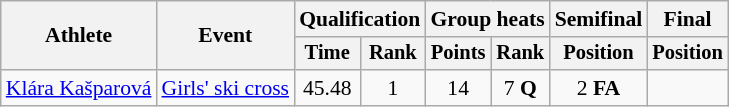<table class="wikitable" style="font-size:90%">
<tr>
<th rowspan=2>Athlete</th>
<th rowspan=2>Event</th>
<th colspan=2>Qualification</th>
<th colspan=2>Group heats</th>
<th>Semifinal</th>
<th>Final</th>
</tr>
<tr style="font-size:95%">
<th>Time</th>
<th>Rank</th>
<th>Points</th>
<th>Rank</th>
<th>Position</th>
<th>Position</th>
</tr>
<tr align=center>
<td align=left><a href='#'>Klára Kašparová</a></td>
<td align=left><a href='#'>Girls' ski cross</a></td>
<td>45.48</td>
<td>1</td>
<td>14</td>
<td>7 <strong>Q</strong></td>
<td>2 <strong>FA</strong></td>
<td></td>
</tr>
</table>
